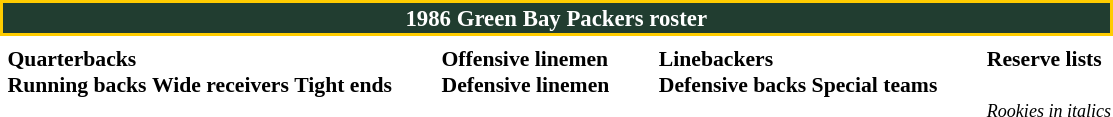<table class="toccolours" style="font-size:95%;">
<tr>
<th colspan="10" style="background-color: #213D30; color: white; border:2px solid #FFCC00; text-align: center;"><strong>1986 Green Bay Packers roster</strong></th>
</tr>
<tr>
<td colspan="10" align="right"></td>
</tr>
<tr>
<td valign="top"></td>
<td style="font-size: 95%;" valign="top"><strong>Quarterbacks</strong><br>


<strong>Running backs</strong>





<strong>Wide receivers</strong>



<strong>Tight ends</strong>


</td>
<td style="width: 25px;"></td>
<td style="font-size: 95%;" valign="top"><strong>Offensive linemen</strong><br>







<strong>Defensive linemen</strong>





</td>
<td style="width: 25px;"></td>
<td style="font-size: 95%;" valign="top"><strong>Linebackers</strong><br>






<strong>Defensive backs</strong>








<strong>Special teams</strong>

</td>
<td style="width: 25px;"></td>
<td style="font-size: 95%;" valign="top"><strong>Reserve lists</strong><br>












<br><small><em>Rookies in italics</em></small></td>
</tr>
</table>
